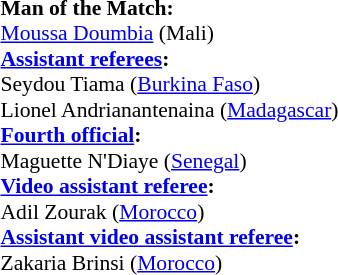<table style="width:100%; font-size:90%;">
<tr>
<td><br><strong>Man of the Match:</strong>
<br><a href='#'>Moussa Doumbia</a> (Mali)<br><strong><a href='#'>Assistant referees</a>:</strong>
<br>Seydou Tiama (<a href='#'>Burkina Faso</a>)
<br>Lionel Andrianantenaina (<a href='#'>Madagascar</a>)
<br><strong><a href='#'>Fourth official</a>:</strong>
<br>Maguette N'Diaye (<a href='#'>Senegal</a>)
<br><strong><a href='#'>Video assistant referee</a>:</strong>
<br>Adil Zourak (<a href='#'>Morocco</a>)
<br><strong><a href='#'>Assistant video assistant referee</a>:</strong>
<br>Zakaria Brinsi (<a href='#'>Morocco</a>)</td>
</tr>
</table>
